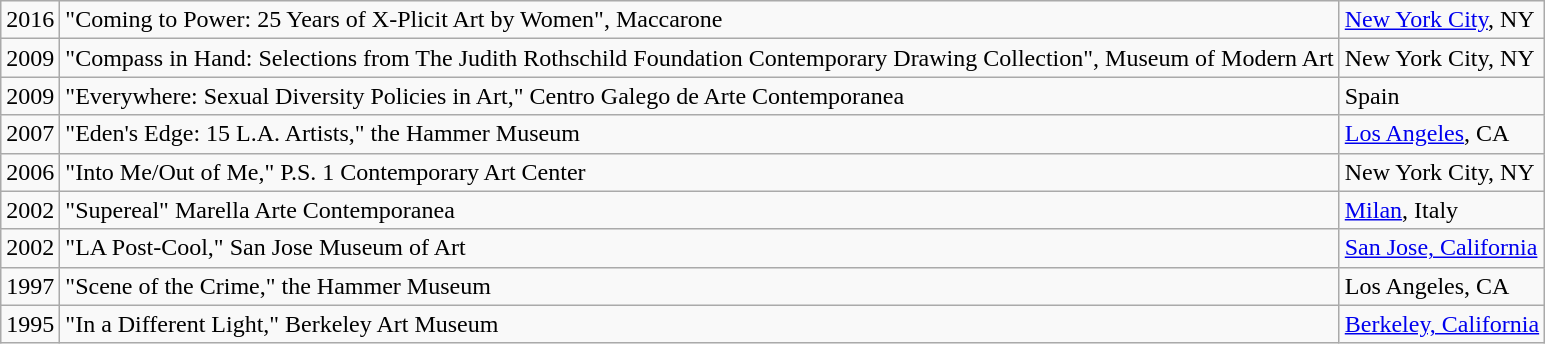<table class="wikitable">
<tr>
<td>2016</td>
<td>"Coming to Power: 25 Years of X-Plicit Art by Women", Maccarone</td>
<td><a href='#'>New York City</a>, NY</td>
</tr>
<tr>
<td>2009</td>
<td>"Compass in Hand: Selections from The Judith Rothschild Foundation Contemporary Drawing Collection", Museum of Modern Art</td>
<td>New York City, NY</td>
</tr>
<tr>
<td>2009</td>
<td>"Everywhere: Sexual Diversity Policies in Art," Centro Galego de Arte Contemporanea</td>
<td>Spain</td>
</tr>
<tr>
<td>2007</td>
<td>"Eden's Edge: 15 L.A. Artists," the Hammer Museum</td>
<td><a href='#'>Los Angeles</a>, CA</td>
</tr>
<tr>
<td>2006</td>
<td>"Into Me/Out of Me," P.S. 1 Contemporary Art Center</td>
<td>New York City, NY</td>
</tr>
<tr>
<td>2002</td>
<td>"Supereal" Marella Arte Contemporanea</td>
<td><a href='#'>Milan</a>, Italy</td>
</tr>
<tr>
<td>2002</td>
<td>"LA Post-Cool," San Jose Museum of Art</td>
<td><a href='#'>San Jose, California</a></td>
</tr>
<tr>
<td>1997</td>
<td>"Scene of the Crime," the Hammer Museum</td>
<td>Los Angeles, CA</td>
</tr>
<tr>
<td>1995</td>
<td>"In a Different Light," Berkeley Art Museum</td>
<td><a href='#'>Berkeley, California</a></td>
</tr>
</table>
